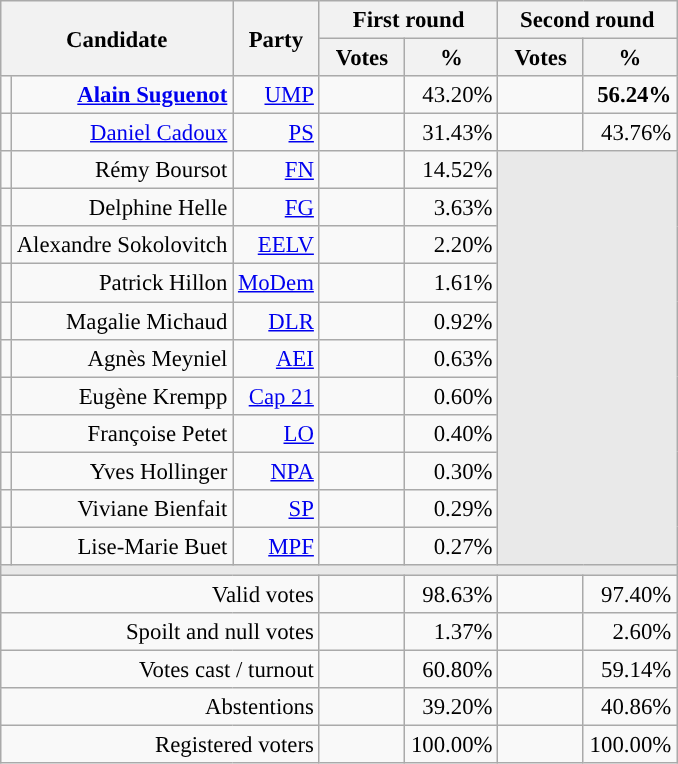<table class="wikitable" style="text-align:right;font-size:95%;">
<tr>
<th rowspan=2 colspan=2>Candidate</th>
<th rowspan=2 colspan=1>Party</th>
<th colspan=2>First round</th>
<th colspan=2>Second round</th>
</tr>
<tr>
<th style="width:50px;">Votes</th>
<th style="width:55px;">%</th>
<th style="width:50px;">Votes</th>
<th style="width:55px;">%</th>
</tr>
<tr>
<td style="color:inherit;background-color:"></td>
<td><strong><a href='#'>Alain Suguenot</a></strong></td>
<td><a href='#'>UMP</a></td>
<td></td>
<td>43.20%</td>
<td><strong></strong></td>
<td><strong>56.24%</strong></td>
</tr>
<tr>
<td style="color:inherit;background-color:"></td>
<td><a href='#'>Daniel Cadoux</a></td>
<td><a href='#'>PS</a></td>
<td></td>
<td>31.43%</td>
<td></td>
<td>43.76%</td>
</tr>
<tr>
<td style="color:inherit;background-color:"></td>
<td>Rémy Boursot</td>
<td><a href='#'>FN</a></td>
<td></td>
<td>14.52%</td>
<td colspan=7 rowspan=11 style="background-color:#E9E9E9;"></td>
</tr>
<tr>
<td style="color:inherit;background-color:"></td>
<td>Delphine Helle</td>
<td><a href='#'>FG</a></td>
<td></td>
<td>3.63%</td>
</tr>
<tr>
<td style="color:inherit;background-color:"></td>
<td>Alexandre Sokolovitch</td>
<td><a href='#'>EELV</a></td>
<td></td>
<td>2.20%</td>
</tr>
<tr>
<td style="color:inherit;background-color:"></td>
<td>Patrick Hillon</td>
<td><a href='#'>MoDem</a></td>
<td></td>
<td>1.61%</td>
</tr>
<tr>
<td style="color:inherit;background-color:"></td>
<td>Magalie Michaud</td>
<td><a href='#'>DLR</a></td>
<td></td>
<td>0.92%</td>
</tr>
<tr>
<td style="color:inherit;background-color:"></td>
<td>Agnès Meyniel</td>
<td><a href='#'>AEI</a></td>
<td></td>
<td>0.63%</td>
</tr>
<tr>
<td style="color:inherit;background-color:"></td>
<td>Eugène Krempp</td>
<td><a href='#'>Cap 21</a></td>
<td></td>
<td>0.60%</td>
</tr>
<tr>
<td style="color:inherit;background-color:"></td>
<td>Françoise Petet</td>
<td><a href='#'>LO</a></td>
<td></td>
<td>0.40%</td>
</tr>
<tr>
<td style="color:inherit;background-color:"></td>
<td>Yves Hollinger</td>
<td><a href='#'>NPA</a></td>
<td></td>
<td>0.30%</td>
</tr>
<tr>
<td style="color:inherit;background-color:"></td>
<td>Viviane Bienfait</td>
<td><a href='#'>SP</a></td>
<td></td>
<td>0.29%</td>
</tr>
<tr>
<td style="color:inherit;background-color:"></td>
<td>Lise-Marie Buet</td>
<td><a href='#'>MPF</a></td>
<td></td>
<td>0.27%</td>
</tr>
<tr>
<td colspan=7 style="background-color:#E9E9E9;"></td>
</tr>
<tr>
<td colspan=3>Valid votes</td>
<td></td>
<td>98.63%</td>
<td></td>
<td>97.40%</td>
</tr>
<tr>
<td colspan=3>Spoilt and null votes</td>
<td></td>
<td>1.37%</td>
<td></td>
<td>2.60%</td>
</tr>
<tr>
<td colspan=3>Votes cast / turnout</td>
<td></td>
<td>60.80%</td>
<td></td>
<td>59.14%</td>
</tr>
<tr>
<td colspan=3>Abstentions</td>
<td></td>
<td>39.20%</td>
<td></td>
<td>40.86%</td>
</tr>
<tr>
<td colspan=3>Registered voters</td>
<td></td>
<td>100.00%</td>
<td></td>
<td>100.00%</td>
</tr>
</table>
